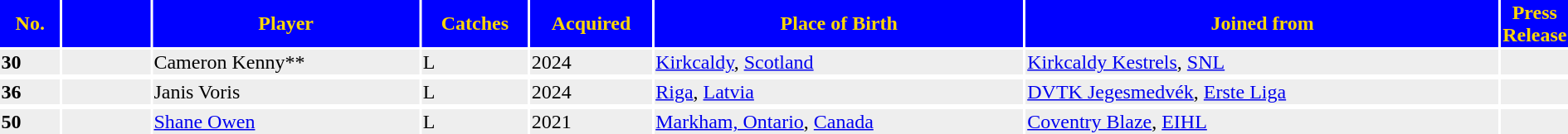<table>
<tr bgcolor="blue" style="color: gold">
<th width=4%>No.</th>
<th width=6%></th>
<th width=18%>Player</th>
<th width=7%>Catches</th>
<th width=8%>Acquired</th>
<th width=25%>Place of Birth</th>
<th width=32%>Joined from</th>
<th width=10%>Press Release</th>
</tr>
<tr style="background:#eee;">
<td><strong>30</strong></td>
<td></td>
<td align="left">Cameron Kenny**</td>
<td>L</td>
<td>2024</td>
<td align="left"><a href='#'>Kirkcaldy</a>, <a href='#'>Scotland</a></td>
<td align="left"><a href='#'>Kirkcaldy Kestrels</a>, <a href='#'>SNL</a></td>
<td></td>
</tr>
<tr>
</tr>
<tr style="background:#eee;">
<td><strong>36</strong></td>
<td></td>
<td align="left">Janis Voris</td>
<td>L</td>
<td>2024</td>
<td align="left"><a href='#'>Riga</a>, <a href='#'>Latvia</a></td>
<td align="left"><a href='#'>DVTK Jegesmedvék</a>, <a href='#'>Erste Liga</a></td>
<td></td>
</tr>
<tr>
</tr>
<tr style="background:#eee;">
<td><strong>50</strong></td>
<td></td>
<td align="left"><a href='#'>Shane Owen</a></td>
<td>L</td>
<td>2021</td>
<td align="left"><a href='#'>Markham, Ontario</a>, <a href='#'>Canada</a></td>
<td align="left"><a href='#'>Coventry Blaze</a>, <a href='#'>EIHL</a></td>
<td></td>
</tr>
<tr>
</tr>
</table>
